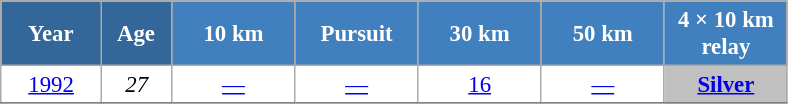<table class="wikitable" style="font-size:95%; text-align:center; border:grey solid 1px; border-collapse:collapse; background:#ffffff;">
<tr>
<th style="background-color:#369; color:white; width:60px;"> Year </th>
<th style="background-color:#369; color:white; width:40px;"> Age </th>
<th style="background-color:#4180be; color:white; width:75px;"> 10 km </th>
<th style="background-color:#4180be; color:white; width:75px;"> Pursuit </th>
<th style="background-color:#4180be; color:white; width:75px;"> 30 km </th>
<th style="background-color:#4180be; color:white; width:75px;"> 50 km </th>
<th style="background-color:#4180be; color:white; width:75px;"> 4 × 10 km <br> relay </th>
</tr>
<tr>
<td><a href='#'>1992</a></td>
<td><em>27</em></td>
<td><a href='#'>—</a></td>
<td><a href='#'>—</a></td>
<td><a href='#'>16</a></td>
<td><a href='#'>—</a></td>
<td style="background:silver;"><a href='#'><strong>Silver</strong></a></td>
</tr>
<tr>
</tr>
</table>
